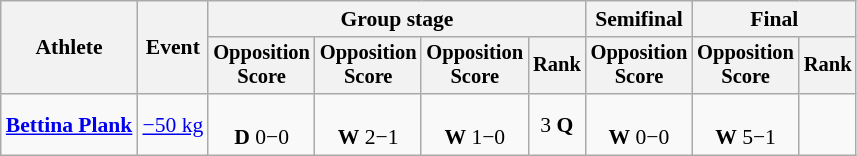<table class="wikitable" style="text-align:center; font-size:90%">
<tr>
<th rowspan=2>Athlete</th>
<th rowspan=2>Event</th>
<th colspan=4>Group stage</th>
<th>Semifinal</th>
<th colspan=2>Final</th>
</tr>
<tr style="font-size:95%">
<th>Opposition<br>Score</th>
<th>Opposition<br>Score</th>
<th>Opposition<br>Score</th>
<th>Rank</th>
<th>Opposition<br>Score</th>
<th>Opposition<br>Score</th>
<th>Rank</th>
</tr>
<tr>
<td align=left><strong><a href='#'>Bettina Plank</a></strong></td>
<td align=left><a href='#'>−50 kg</a></td>
<td><br><strong>D</strong> 0−0</td>
<td><br><strong>W</strong> 2−1</td>
<td><br><strong>W</strong> 1−0</td>
<td>3 <strong>Q</strong></td>
<td><br><strong>W</strong> 0−0</td>
<td><br><strong>W</strong> 5−1</td>
<td></td>
</tr>
</table>
